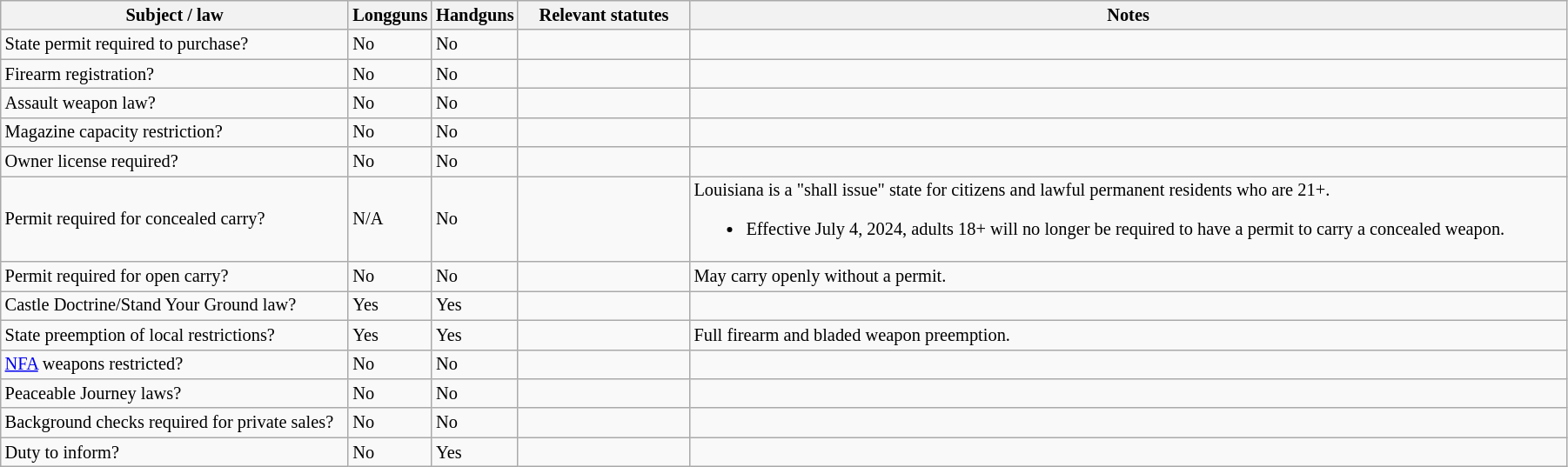<table class="wikitable" style="font-size:85%; width:95%;">
<tr>
<th scope="col" style="width:260px;">Subject / law</th>
<th scope="col" style="width:50px;">Longguns</th>
<th scope="col" style="width:50px;">Handguns</th>
<th scope="col" style="width:125px;">Relevant statutes</th>
<th>Notes</th>
</tr>
<tr>
<td>State permit required to purchase?</td>
<td>No</td>
<td>No</td>
<td></td>
<td></td>
</tr>
<tr>
<td>Firearm registration?</td>
<td>No</td>
<td>No</td>
<td></td>
<td></td>
</tr>
<tr>
<td>Assault weapon law?</td>
<td>No</td>
<td>No</td>
<td></td>
<td></td>
</tr>
<tr>
<td>Magazine capacity restriction?</td>
<td>No</td>
<td>No</td>
<td></td>
<td></td>
</tr>
<tr>
<td>Owner license required?</td>
<td>No</td>
<td>No</td>
<td></td>
<td></td>
</tr>
<tr>
<td>Permit required for concealed carry?</td>
<td>N/A</td>
<td>No</td>
<td><br></td>
<td>Louisiana is a "shall issue" state for citizens and lawful permanent residents who are 21+.<br><ul><li>Effective July 4, 2024, adults 18+ will no longer be required to have a permit to carry a concealed weapon.</li></ul></td>
</tr>
<tr>
<td>Permit required for open carry?</td>
<td>No</td>
<td>No</td>
<td></td>
<td>May carry openly without a permit.</td>
</tr>
<tr>
<td>Castle Doctrine/Stand Your Ground law?</td>
<td>Yes</td>
<td>Yes</td>
<td></td>
<td></td>
</tr>
<tr>
<td>State preemption of local restrictions?</td>
<td>Yes</td>
<td>Yes</td>
<td></td>
<td>Full firearm and bladed weapon preemption.</td>
</tr>
<tr>
<td><a href='#'>NFA</a> weapons restricted?</td>
<td>No</td>
<td>No</td>
<td></td>
<td></td>
</tr>
<tr>
<td>Peaceable Journey laws?</td>
<td>No</td>
<td>No</td>
<td></td>
<td></td>
</tr>
<tr>
<td>Background checks required for private sales?</td>
<td>No</td>
<td>No</td>
<td></td>
<td></td>
</tr>
<tr>
<td>Duty to inform?</td>
<td>No</td>
<td>Yes</td>
<td></td>
<td></td>
</tr>
</table>
